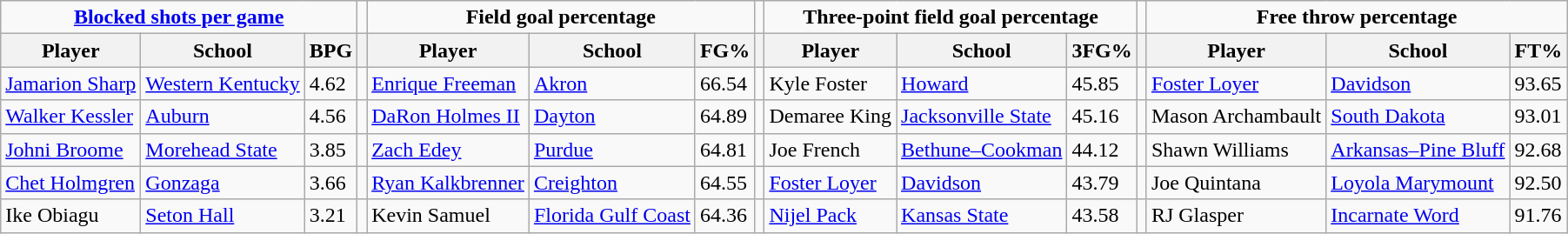<table class="wikitable" style="text-align: left;">
<tr>
<td colspan=3 style="text-align:center;"><strong><a href='#'>Blocked shots per game</a></strong></td>
<td></td>
<td colspan=3 style="text-align:center;"><strong>Field goal percentage</strong></td>
<td></td>
<td colspan=3 style="text-align:center;"><strong>Three-point field goal percentage</strong></td>
<td></td>
<td colspan=3 style="text-align:center;"><strong>Free throw percentage</strong></td>
</tr>
<tr>
<th>Player</th>
<th>School</th>
<th>BPG</th>
<th></th>
<th>Player</th>
<th>School</th>
<th>FG%</th>
<th></th>
<th>Player</th>
<th>School</th>
<th>3FG%</th>
<th></th>
<th>Player</th>
<th>School</th>
<th>FT%</th>
</tr>
<tr>
<td><a href='#'>Jamarion Sharp</a></td>
<td><a href='#'>Western Kentucky</a></td>
<td>4.62</td>
<td></td>
<td><a href='#'>Enrique Freeman</a></td>
<td><a href='#'>Akron</a></td>
<td>66.54</td>
<td></td>
<td>Kyle Foster</td>
<td><a href='#'>Howard</a></td>
<td>45.85</td>
<td></td>
<td><a href='#'>Foster Loyer</a></td>
<td><a href='#'>Davidson</a></td>
<td>93.65</td>
</tr>
<tr>
<td><a href='#'>Walker Kessler</a></td>
<td><a href='#'>Auburn</a></td>
<td>4.56</td>
<td></td>
<td><a href='#'>DaRon Holmes II</a></td>
<td><a href='#'>Dayton</a></td>
<td>64.89</td>
<td></td>
<td>Demaree King</td>
<td><a href='#'>Jacksonville State</a></td>
<td>45.16</td>
<td></td>
<td>Mason Archambault</td>
<td><a href='#'>South Dakota</a></td>
<td>93.01</td>
</tr>
<tr>
<td><a href='#'>Johni Broome</a></td>
<td><a href='#'>Morehead State</a></td>
<td>3.85</td>
<td></td>
<td><a href='#'>Zach Edey</a></td>
<td><a href='#'>Purdue</a></td>
<td>64.81</td>
<td></td>
<td>Joe French</td>
<td><a href='#'>Bethune–Cookman</a></td>
<td>44.12</td>
<td></td>
<td>Shawn Williams</td>
<td><a href='#'>Arkansas–Pine Bluff</a></td>
<td>92.68</td>
</tr>
<tr>
<td><a href='#'>Chet Holmgren</a></td>
<td><a href='#'>Gonzaga</a></td>
<td>3.66</td>
<td></td>
<td><a href='#'>Ryan Kalkbrenner</a></td>
<td><a href='#'>Creighton</a></td>
<td>64.55</td>
<td></td>
<td><a href='#'>Foster Loyer</a></td>
<td><a href='#'>Davidson</a></td>
<td>43.79</td>
<td></td>
<td>Joe Quintana</td>
<td><a href='#'>Loyola Marymount</a></td>
<td>92.50</td>
</tr>
<tr>
<td>Ike Obiagu</td>
<td><a href='#'>Seton Hall</a></td>
<td>3.21</td>
<td></td>
<td>Kevin Samuel</td>
<td><a href='#'>Florida Gulf Coast</a></td>
<td>64.36</td>
<td></td>
<td><a href='#'>Nijel Pack</a></td>
<td><a href='#'>Kansas State</a></td>
<td>43.58</td>
<td></td>
<td>RJ Glasper</td>
<td><a href='#'>Incarnate Word</a></td>
<td>91.76</td>
</tr>
</table>
